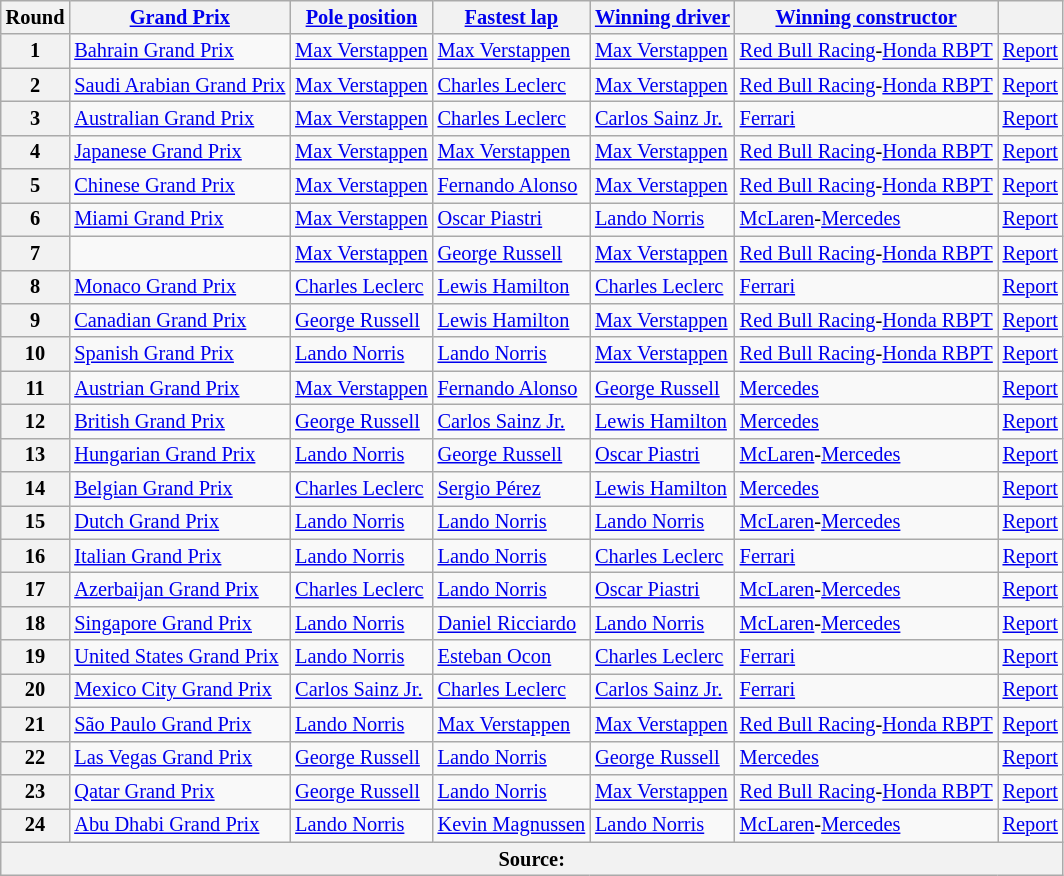<table class="wikitable sortable" style="font-size: 85%;">
<tr>
<th>Round</th>
<th><a href='#'>Grand Prix</a></th>
<th nowrap><a href='#'>Pole position</a></th>
<th nowrap><a href='#'>Fastest lap</a></th>
<th nowrap><a href='#'>Winning driver</a></th>
<th nowrap><a href='#'>Winning constructor</a></th>
<th class="unsortable"></th>
</tr>
<tr>
<th>1</th>
<td><a href='#'>Bahrain Grand Prix</a></td>
<td data-sort-value="VER" nowrap> <a href='#'>Max Verstappen</a></td>
<td data-sort-value="VER" nowrap> <a href='#'>Max Verstappen</a></td>
<td data-sort-value="VER" nowrap> <a href='#'>Max Verstappen</a></td>
<td data-sort-value="RED" nowrap> <a href='#'>Red Bull Racing</a>-<a href='#'>Honda RBPT</a></td>
<td style="text-align:center"><a href='#'>Report</a></td>
</tr>
<tr>
<th>2</th>
<td><a href='#'>Saudi Arabian Grand Prix</a></td>
<td data-sort-value="VER" nowrap> <a href='#'>Max Verstappen</a></td>
<td data-sort-value="LEC" nowrap> <a href='#'>Charles Leclerc</a></td>
<td data-sort-value="VER" nowrap> <a href='#'>Max Verstappen</a></td>
<td data-sort-value="RED" nowrap> <a href='#'>Red Bull Racing</a>-<a href='#'>Honda RBPT</a></td>
<td style="text-align:center"><a href='#'>Report</a></td>
</tr>
<tr>
<th>3</th>
<td><a href='#'>Australian Grand Prix</a></td>
<td data-sort-value="VER" nowrap> <a href='#'>Max Verstappen</a></td>
<td data-sort-value="LEC" nowrap> <a href='#'>Charles Leclerc</a></td>
<td data-sort-value="SAI" nowrap> <a href='#'>Carlos Sainz Jr.</a></td>
<td data-sort-value="FER" nowrap> <a href='#'>Ferrari</a></td>
<td style="text-align:center"><a href='#'>Report</a></td>
</tr>
<tr>
<th>4</th>
<td><a href='#'>Japanese Grand Prix</a></td>
<td data-sort-value="VER" nowrap> <a href='#'>Max Verstappen</a></td>
<td data-sort-value="VER" nowrap> <a href='#'>Max Verstappen</a></td>
<td data-sort-value="VER" nowrap> <a href='#'>Max Verstappen</a></td>
<td data-sort-value="RED" nowrap> <a href='#'>Red Bull Racing</a>-<a href='#'>Honda RBPT</a></td>
<td style="text-align:center"><a href='#'>Report</a></td>
</tr>
<tr>
<th>5</th>
<td><a href='#'>Chinese Grand Prix</a></td>
<td data-sort-value="VER" nowrap> <a href='#'>Max Verstappen</a></td>
<td data-sort-value="ALO" nowrap> <a href='#'>Fernando Alonso</a></td>
<td data-sort-value="VER" nowrap> <a href='#'>Max Verstappen</a></td>
<td data-sort-value="RED" nowrap> <a href='#'>Red Bull Racing</a>-<a href='#'>Honda RBPT</a></td>
<td style="text-align:center"><a href='#'>Report</a></td>
</tr>
<tr>
<th>6</th>
<td><a href='#'>Miami Grand Prix</a></td>
<td data-sort-value="VER" nowrap> <a href='#'>Max Verstappen</a></td>
<td data-sort-value="PIA" nowrap> <a href='#'>Oscar Piastri</a></td>
<td data-sort-value="NOR" nowrap> <a href='#'>Lando Norris</a></td>
<td data-sort-value="MCL" nowrap> <a href='#'>McLaren</a>-<a href='#'>Mercedes</a></td>
<td style="text-align:center"><a href='#'>Report</a></td>
</tr>
<tr>
<th>7</th>
<td></td>
<td data-sort-value="VER" nowrap> <a href='#'>Max Verstappen</a></td>
<td data-sort-value="RUS" nowrap> <a href='#'>George Russell</a></td>
<td data-sort-value="VER" nowrap> <a href='#'>Max Verstappen</a></td>
<td data-sort-value="RED" nowrap> <a href='#'>Red Bull Racing</a>-<a href='#'>Honda RBPT</a></td>
<td style="text-align:center"><a href='#'>Report</a></td>
</tr>
<tr>
<th>8</th>
<td><a href='#'>Monaco Grand Prix</a></td>
<td data-sort-value="LEC" nowrap> <a href='#'>Charles Leclerc</a></td>
<td data-sort-value="HAM" nowrap> <a href='#'>Lewis Hamilton</a></td>
<td data-sort-value="LEC" nowrap> <a href='#'>Charles Leclerc</a></td>
<td data-sort-value="FER" nowrap> <a href='#'>Ferrari</a></td>
<td style="text-align:center"><a href='#'>Report</a></td>
</tr>
<tr>
<th>9</th>
<td><a href='#'>Canadian Grand Prix</a></td>
<td data-sort-value="RUS" nowrap> <a href='#'>George Russell</a></td>
<td data-sort-value="HAM" nowrap> <a href='#'>Lewis Hamilton</a></td>
<td data-sort-value="VER" nowrap> <a href='#'>Max Verstappen</a></td>
<td data-sort-value="RED" nowrap> <a href='#'>Red Bull Racing</a>-<a href='#'>Honda RBPT</a></td>
<td style="text-align:center"><a href='#'>Report</a></td>
</tr>
<tr>
<th>10</th>
<td><a href='#'>Spanish Grand Prix</a></td>
<td data-sort-value="NOR" nowrap> <a href='#'>Lando Norris</a></td>
<td data-sort-value="NOR" nowrap> <a href='#'>Lando Norris</a></td>
<td data-sort-value="VER" nowrap> <a href='#'>Max Verstappen</a></td>
<td data-sort-value="RED" nowrap> <a href='#'>Red Bull Racing</a>-<a href='#'>Honda RBPT</a></td>
<td style="text-align:center"><a href='#'>Report</a></td>
</tr>
<tr>
<th>11</th>
<td><a href='#'>Austrian Grand Prix</a></td>
<td data-sort-value="VER" nowrap> <a href='#'>Max Verstappen</a></td>
<td data-sort-value="ALO" nowrap> <a href='#'>Fernando Alonso</a></td>
<td data-sort-value="RUS" nowrap> <a href='#'>George Russell</a></td>
<td data-sort-value="MER" nowrap> <a href='#'>Mercedes</a></td>
<td style="text-align:center"><a href='#'>Report</a></td>
</tr>
<tr>
<th>12</th>
<td><a href='#'>British Grand Prix</a></td>
<td data-sort-value="RUS" nowrap> <a href='#'>George Russell</a></td>
<td data-sort-value="SAI" nowrap> <a href='#'>Carlos Sainz Jr.</a></td>
<td data-sort-value="HAM" nowrap> <a href='#'>Lewis Hamilton</a></td>
<td data-sort-value="MER" nowrap> <a href='#'>Mercedes</a></td>
<td style="text-align:center"><a href='#'>Report</a></td>
</tr>
<tr>
<th>13</th>
<td><a href='#'>Hungarian Grand Prix</a></td>
<td data-sort-value="NOR" nowrap> <a href='#'>Lando Norris</a></td>
<td data-sort-value="RUS" nowrap> <a href='#'>George Russell</a></td>
<td data-sort-value="PIA" nowrap> <a href='#'>Oscar Piastri</a></td>
<td data-sort-value="MCL" nowrap> <a href='#'>McLaren</a>-<a href='#'>Mercedes</a></td>
<td style="text-align:center"><a href='#'>Report</a></td>
</tr>
<tr>
<th>14</th>
<td><a href='#'>Belgian Grand Prix</a></td>
<td data-sort-value="LEC" nowrap> <a href='#'>Charles Leclerc</a></td>
<td data-sort-value="PER" nowrap> <a href='#'>Sergio Pérez</a></td>
<td data-sort-value="HAM" nowrap> <a href='#'>Lewis Hamilton</a></td>
<td data-sort-value="MER" nowrap> <a href='#'>Mercedes</a></td>
<td style="text-align:center"><a href='#'>Report</a></td>
</tr>
<tr>
<th>15</th>
<td><a href='#'>Dutch Grand Prix</a></td>
<td data-sort-value="NOR" nowrap> <a href='#'>Lando Norris</a></td>
<td data-sort-value="NOR" nowrap> <a href='#'>Lando Norris</a></td>
<td data-sort-value="NOR" nowrap> <a href='#'>Lando Norris</a></td>
<td data-sort-value="MCL" nowrap> <a href='#'>McLaren</a>-<a href='#'>Mercedes</a></td>
<td style="text-align:center"><a href='#'>Report</a></td>
</tr>
<tr>
<th>16</th>
<td><a href='#'>Italian Grand Prix</a></td>
<td data-sort-value="NOR" nowrap> <a href='#'>Lando Norris</a></td>
<td data-sort-value="NOR" nowrap> <a href='#'>Lando Norris</a></td>
<td data-sort-value="LEC" nowrap> <a href='#'>Charles Leclerc</a></td>
<td data-sort-value="FER" nowrap> <a href='#'>Ferrari</a></td>
<td style="text-align:center"><a href='#'>Report</a></td>
</tr>
<tr>
<th>17</th>
<td><a href='#'>Azerbaijan Grand Prix</a></td>
<td data-sort-value="LEC" nowrap> <a href='#'>Charles Leclerc</a></td>
<td data-sort-value="NOR" nowrap> <a href='#'>Lando Norris</a></td>
<td data-sort-value="PIA" nowrap> <a href='#'>Oscar Piastri</a></td>
<td data-sort-value="MCL" nowrap> <a href='#'>McLaren</a>-<a href='#'>Mercedes</a></td>
<td style="text-align:center"><a href='#'>Report</a></td>
</tr>
<tr>
<th>18</th>
<td><a href='#'>Singapore Grand Prix</a></td>
<td data-sort-value="NOR" nowrap> <a href='#'>Lando Norris</a></td>
<td data-sort-value="RIC" nowrap> <a href='#'>Daniel Ricciardo</a></td>
<td data-sort-value="NOR" nowrap> <a href='#'>Lando Norris</a></td>
<td data-sort-value="MCL" nowrap> <a href='#'>McLaren</a>-<a href='#'>Mercedes</a></td>
<td style="text-align:center"><a href='#'>Report</a></td>
</tr>
<tr>
<th>19</th>
<td><a href='#'>United States Grand Prix</a></td>
<td data-sort-value="NOR" nowrap> <a href='#'>Lando Norris</a></td>
<td data-sort-value="OCO" nowrap> <a href='#'>Esteban Ocon</a></td>
<td data-sort-value="LEC" nowrap> <a href='#'>Charles Leclerc</a></td>
<td data-sort-value="FER" nowrap> <a href='#'>Ferrari</a></td>
<td style="text-align:center"><a href='#'>Report</a></td>
</tr>
<tr>
<th>20</th>
<td><a href='#'>Mexico City Grand Prix</a></td>
<td data-sort-value="SAI" nowrap> <a href='#'>Carlos Sainz Jr.</a></td>
<td data-sort-value="LEC" nowrap> <a href='#'>Charles Leclerc</a></td>
<td data-sort-value="SAI" nowrap> <a href='#'>Carlos Sainz Jr.</a></td>
<td data-sort-value="FER" nowrap> <a href='#'>Ferrari</a></td>
<td style="text-align:center"><a href='#'>Report</a></td>
</tr>
<tr>
<th>21</th>
<td><a href='#'>São Paulo Grand Prix</a></td>
<td data-sort-value="NOR" nowrap> <a href='#'>Lando Norris</a></td>
<td data-sort-value="VER" nowrap> <a href='#'>Max Verstappen</a></td>
<td data-sort-value="VER" nowrap> <a href='#'>Max Verstappen</a></td>
<td data-sort-value="RED" nowrap> <a href='#'>Red Bull Racing</a>-<a href='#'>Honda RBPT</a></td>
<td style="text-align:center"><a href='#'>Report</a></td>
</tr>
<tr>
<th>22</th>
<td><a href='#'>Las Vegas Grand Prix</a></td>
<td data-sort-value="RUS" nowrap> <a href='#'>George Russell</a></td>
<td data-sort-value="NOR" nowrap> <a href='#'>Lando Norris</a></td>
<td data-sort-value="RUS" nowrap> <a href='#'>George Russell</a></td>
<td data-sort-value="MER" nowrap> <a href='#'>Mercedes</a></td>
<td style="text-align:center"><a href='#'>Report</a></td>
</tr>
<tr>
<th>23</th>
<td><a href='#'>Qatar Grand Prix</a></td>
<td data-sort-value="RUS" nowrap> <a href='#'>George Russell</a></td>
<td data-sort-value="NOR" nowrap> <a href='#'>Lando Norris</a></td>
<td data-sort-value="VER" nowrap> <a href='#'>Max Verstappen</a></td>
<td data-sort-value="RED" nowrap> <a href='#'>Red Bull Racing</a>-<a href='#'>Honda RBPT</a></td>
<td style="text-align:center"><a href='#'>Report</a></td>
</tr>
<tr>
<th>24</th>
<td><a href='#'>Abu Dhabi Grand Prix</a></td>
<td data-sort-value="NOR" nowrap> <a href='#'>Lando Norris</a></td>
<td data-sort-value="MAG" nowrap> <a href='#'>Kevin Magnussen</a></td>
<td data-sort-value="NOR" nowrap> <a href='#'>Lando Norris</a></td>
<td data-sort-value="MCL" nowrap> <a href='#'>McLaren</a>-<a href='#'>Mercedes</a></td>
<td style="text-align:center"><a href='#'>Report</a></td>
</tr>
<tr class="sortbottom">
<th colspan="7">Source:</th>
</tr>
</table>
